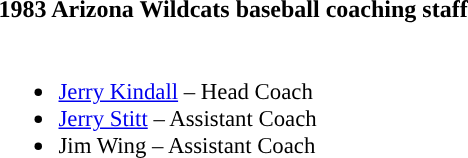<table class="toccolours">
<tr>
<th colspan="9">1983 Arizona Wildcats baseball coaching staff</th>
</tr>
<tr>
<td style="text-align: left; font-size: 95%;" valign="top"><br><ul><li><a href='#'>Jerry Kindall</a> – Head Coach</li><li><a href='#'>Jerry Stitt</a> – Assistant Coach</li><li>Jim Wing – Assistant Coach</li></ul></td>
</tr>
</table>
